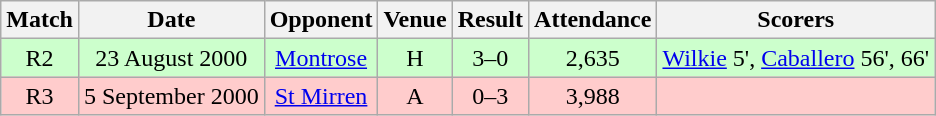<table class="wikitable" style="font-size:100%; text-align:center">
<tr>
<th>Match</th>
<th>Date</th>
<th>Opponent</th>
<th>Venue</th>
<th>Result</th>
<th>Attendance</th>
<th>Scorers</th>
</tr>
<tr style="background: #CCFFCC;">
<td>R2</td>
<td>23 August 2000</td>
<td><a href='#'>Montrose</a></td>
<td>H</td>
<td>3–0</td>
<td>2,635</td>
<td><a href='#'>Wilkie</a> 5', <a href='#'>Caballero</a> 56', 66'</td>
</tr>
<tr style="background: #FFCCCC;">
<td>R3</td>
<td>5 September 2000</td>
<td><a href='#'>St Mirren</a></td>
<td>A</td>
<td>0–3</td>
<td>3,988</td>
<td></td>
</tr>
</table>
